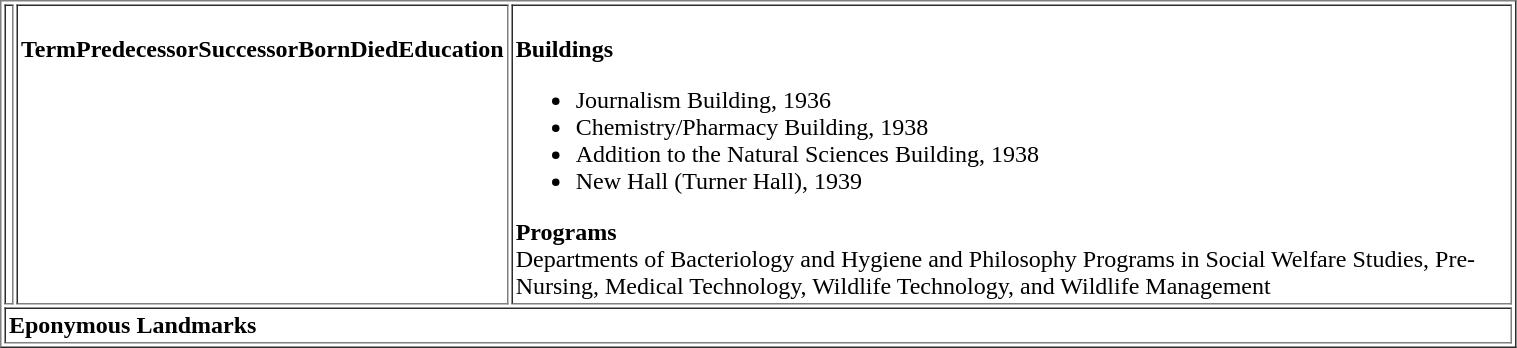<table border="1" cellpadding="2" width="80%">
<tr>
<td valign=center halign=centerwidth=230><br></td>
<td valign=top width=30%><br><strong>Term</strong><strong>Predecessor</strong><strong>Successor</strong><strong>Born</strong><strong>Died</strong><strong>Education</strong></td>
<td valign=top><br><strong>Buildings</strong><ul><li>Journalism Building, 1936</li><li>Chemistry/Pharmacy Building, 1938</li><li>Addition to the Natural Sciences Building, 1938</li><li>New Hall (Turner Hall), 1939</li></ul><strong>Programs</strong><br>
Departments of Bacteriology and Hygiene and Philosophy
Programs in Social Welfare Studies, Pre-Nursing, Medical Technology, Wildlife Technology, and Wildlife Management</td>
</tr>
<tr>
<td colspan="3" style="text-align: left;"><strong>Eponymous Landmarks</strong></td>
</tr>
</table>
